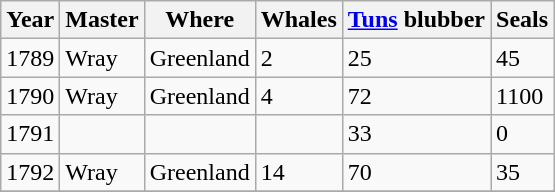<table class="sortable wikitable">
<tr>
<th>Year</th>
<th>Master</th>
<th>Where</th>
<th>Whales</th>
<th><a href='#'>Tuns</a> blubber</th>
<th>Seals</th>
</tr>
<tr>
<td>1789</td>
<td>Wray</td>
<td>Greenland</td>
<td>2</td>
<td>25</td>
<td>45</td>
</tr>
<tr>
<td>1790</td>
<td>Wray</td>
<td>Greenland</td>
<td>4</td>
<td>72</td>
<td>1100</td>
</tr>
<tr>
<td>1791</td>
<td></td>
<td></td>
<td></td>
<td>33</td>
<td>0</td>
</tr>
<tr>
<td>1792</td>
<td>Wray</td>
<td>Greenland</td>
<td>14</td>
<td>70</td>
<td>35</td>
</tr>
<tr>
</tr>
</table>
